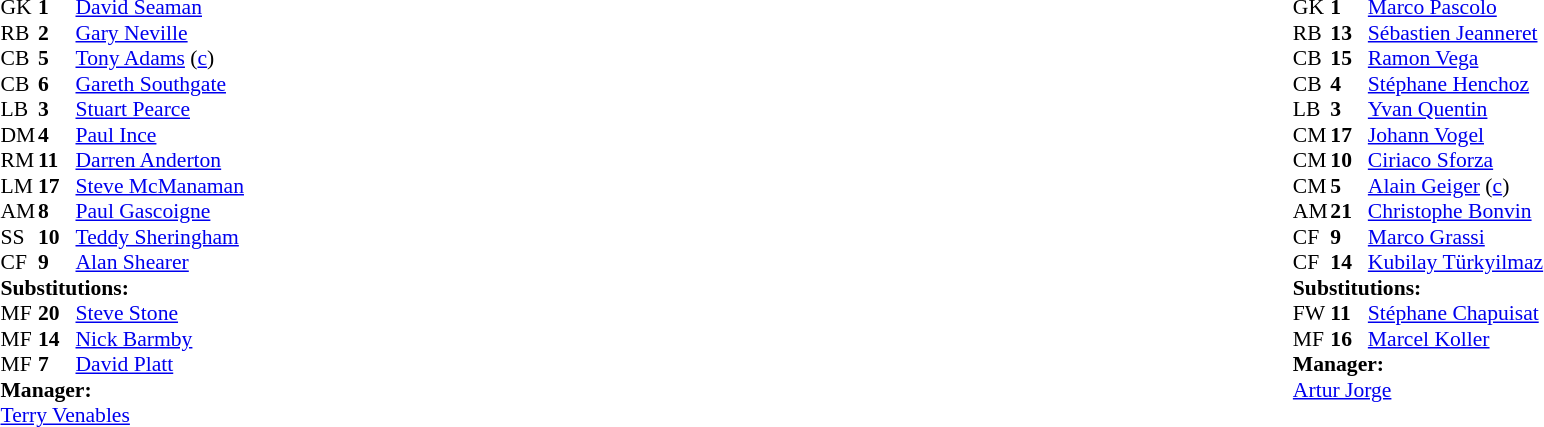<table style="width:100%;">
<tr>
<td style="vertical-align:top; width:40%;"><br><table style="font-size:90%" cellspacing="0" cellpadding="0">
<tr>
<th width="25"></th>
<th width="25"></th>
</tr>
<tr>
<td>GK</td>
<td><strong>1</strong></td>
<td><a href='#'>David Seaman</a></td>
</tr>
<tr>
<td>RB</td>
<td><strong>2</strong></td>
<td><a href='#'>Gary Neville</a></td>
<td></td>
</tr>
<tr>
<td>CB</td>
<td><strong>5</strong></td>
<td><a href='#'>Tony Adams</a> (<a href='#'>c</a>)</td>
<td></td>
</tr>
<tr>
<td>CB</td>
<td><strong>6</strong></td>
<td><a href='#'>Gareth Southgate</a></td>
</tr>
<tr>
<td>LB</td>
<td><strong>3</strong></td>
<td><a href='#'>Stuart Pearce</a></td>
</tr>
<tr>
<td>DM</td>
<td><strong>4</strong></td>
<td><a href='#'>Paul Ince</a></td>
</tr>
<tr>
<td>RM</td>
<td><strong>11</strong></td>
<td><a href='#'>Darren Anderton</a></td>
</tr>
<tr>
<td>LM</td>
<td><strong>17</strong></td>
<td><a href='#'>Steve McManaman</a></td>
<td></td>
<td></td>
</tr>
<tr>
<td>AM</td>
<td><strong>8</strong></td>
<td><a href='#'>Paul Gascoigne</a></td>
<td></td>
<td></td>
</tr>
<tr>
<td>SS</td>
<td><strong>10</strong></td>
<td><a href='#'>Teddy Sheringham</a></td>
<td></td>
<td></td>
</tr>
<tr>
<td>CF</td>
<td><strong>9</strong></td>
<td><a href='#'>Alan Shearer</a></td>
</tr>
<tr>
<td colspan=3><strong>Substitutions:</strong></td>
</tr>
<tr>
<td>MF</td>
<td><strong>20</strong></td>
<td><a href='#'>Steve Stone</a></td>
<td></td>
<td></td>
</tr>
<tr>
<td>MF</td>
<td><strong>14</strong></td>
<td><a href='#'>Nick Barmby</a></td>
<td></td>
<td></td>
</tr>
<tr>
<td>MF</td>
<td><strong>7</strong></td>
<td><a href='#'>David Platt</a></td>
<td></td>
<td></td>
</tr>
<tr>
<td colspan=3><strong>Manager:</strong></td>
</tr>
<tr>
<td colspan=3><a href='#'>Terry Venables</a></td>
</tr>
</table>
</td>
<td valign="top"></td>
<td style="vertical-align:top; width:50%;"><br><table style="font-size:90%; margin:auto;" cellspacing="0" cellpadding="0">
<tr>
<th width=25></th>
<th width=25></th>
</tr>
<tr>
<td>GK</td>
<td><strong>1</strong></td>
<td><a href='#'>Marco Pascolo</a></td>
</tr>
<tr>
<td>RB</td>
<td><strong>13</strong></td>
<td><a href='#'>Sébastien Jeanneret</a></td>
</tr>
<tr>
<td>CB</td>
<td><strong>15</strong></td>
<td><a href='#'>Ramon Vega</a></td>
<td></td>
</tr>
<tr>
<td>CB</td>
<td><strong>4</strong></td>
<td><a href='#'>Stéphane Henchoz</a></td>
</tr>
<tr>
<td>LB</td>
<td><strong>3</strong></td>
<td><a href='#'>Yvan Quentin</a></td>
<td></td>
</tr>
<tr>
<td>CM</td>
<td><strong>17</strong></td>
<td><a href='#'>Johann Vogel</a></td>
<td></td>
</tr>
<tr>
<td>CM</td>
<td><strong>10</strong></td>
<td><a href='#'>Ciriaco Sforza</a></td>
</tr>
<tr>
<td>CM</td>
<td><strong>5</strong></td>
<td><a href='#'>Alain Geiger</a> (<a href='#'>c</a>)</td>
<td></td>
<td></td>
</tr>
<tr>
<td>AM</td>
<td><strong>21</strong></td>
<td><a href='#'>Christophe Bonvin</a></td>
<td></td>
<td></td>
</tr>
<tr>
<td>CF</td>
<td><strong>9</strong></td>
<td><a href='#'>Marco Grassi</a></td>
<td></td>
</tr>
<tr>
<td>CF</td>
<td><strong>14</strong></td>
<td><a href='#'>Kubilay Türkyilmaz</a></td>
</tr>
<tr>
<td colspan=3><strong>Substitutions:</strong></td>
</tr>
<tr>
<td>FW</td>
<td><strong>11</strong></td>
<td><a href='#'>Stéphane Chapuisat</a></td>
<td></td>
<td></td>
</tr>
<tr>
<td>MF</td>
<td><strong>16</strong></td>
<td><a href='#'>Marcel Koller</a></td>
<td></td>
<td></td>
</tr>
<tr>
<td colspan=3><strong>Manager:</strong></td>
</tr>
<tr>
<td colspan=3> <a href='#'>Artur Jorge</a></td>
</tr>
</table>
</td>
</tr>
</table>
